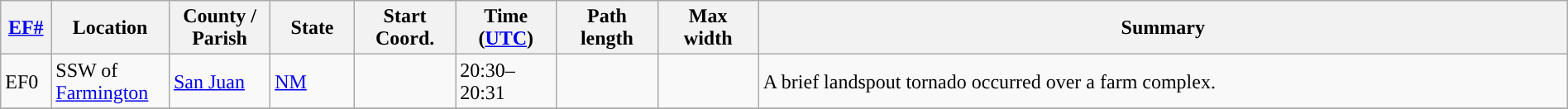<table class="wikitable sortable" style="width:100%;">
<tr>
<th scope="col"  style="width:3%; text-align:center;"><a href='#'>EF#</a></th>
<th scope="col"  style="width:7%; text-align:center;" class="unsortable">Location</th>
<th scope="col"  style="width:6%; text-align:center;" class="unsortable">County / Parish</th>
<th scope="col"  style="width:5%; text-align:center;">State</th>
<th scope="col"  style="width:6%; text-align:center;">Start Coord.</th>
<th scope="col"  style="width:6%; text-align:center;">Time (<a href='#'>UTC</a>)</th>
<th scope="col"  style="width:6%; text-align:center;">Path length</th>
<th scope="col"  style="width:6%; text-align:center;">Max width</th>
<th scope="col" class="unsortable" style="width:48%; text-align:center;">Summary</th>
</tr>
<tr>
<td>EF0</td>
<td>SSW of <a href='#'>Farmington</a></td>
<td><a href='#'>San Juan</a></td>
<td><a href='#'>NM</a></td>
<td></td>
<td>20:30–20:31</td>
<td></td>
<td></td>
<td>A brief landspout tornado occurred over a farm complex.</td>
</tr>
<tr>
</tr>
</table>
